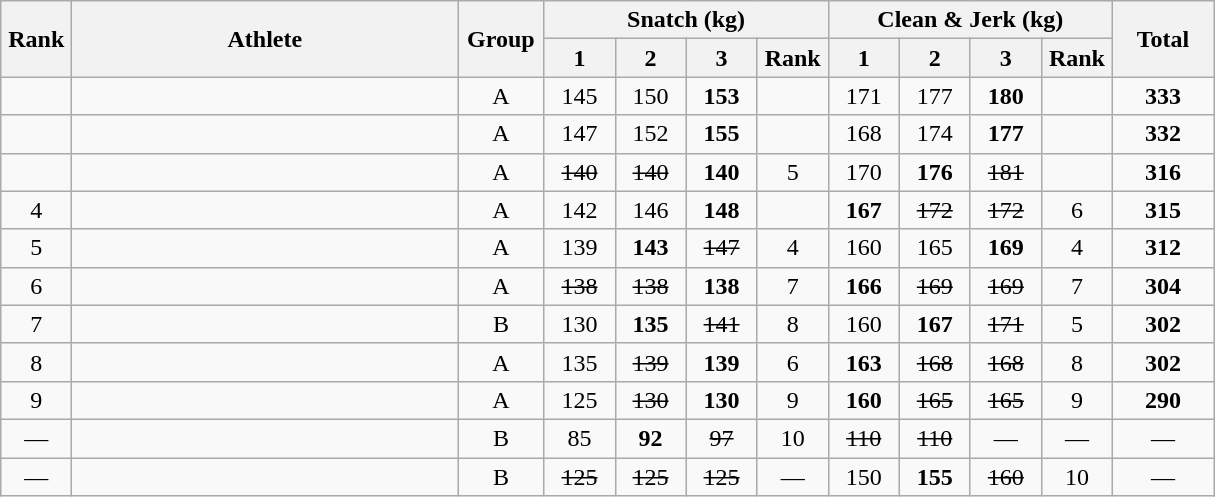<table class = "wikitable" style="text-align:center;">
<tr>
<th rowspan=2 width=40>Rank</th>
<th rowspan=2 width=250>Athlete</th>
<th rowspan=2 width=50>Group</th>
<th colspan=4>Snatch (kg)</th>
<th colspan=4>Clean & Jerk (kg)</th>
<th rowspan=2 width=60>Total</th>
</tr>
<tr>
<th width=40>1</th>
<th width=40>2</th>
<th width=40>3</th>
<th width=40>Rank</th>
<th width=40>1</th>
<th width=40>2</th>
<th width=40>3</th>
<th width=40>Rank</th>
</tr>
<tr>
<td></td>
<td align=left></td>
<td>A</td>
<td>145</td>
<td>150</td>
<td><strong>153</strong></td>
<td></td>
<td>171</td>
<td>177</td>
<td><strong>180</strong></td>
<td></td>
<td><strong>333</strong></td>
</tr>
<tr>
<td></td>
<td align=left></td>
<td>A</td>
<td>147</td>
<td>152</td>
<td><strong>155</strong></td>
<td></td>
<td>168</td>
<td>174</td>
<td><strong>177</strong></td>
<td></td>
<td><strong>332</strong></td>
</tr>
<tr>
<td></td>
<td align=left></td>
<td>A</td>
<td><s>140</s></td>
<td><s>140</s></td>
<td><strong>140</strong></td>
<td>5</td>
<td>170</td>
<td><strong>176</strong></td>
<td><s>181</s></td>
<td></td>
<td><strong>316</strong></td>
</tr>
<tr>
<td>4</td>
<td align=left></td>
<td>A</td>
<td>142</td>
<td>146</td>
<td><strong>148</strong></td>
<td></td>
<td><strong>167</strong></td>
<td><s>172</s></td>
<td><s>172</s></td>
<td>6</td>
<td><strong>315</strong></td>
</tr>
<tr>
<td>5</td>
<td align=left></td>
<td>A</td>
<td>139</td>
<td><strong>143</strong></td>
<td><s>147</s></td>
<td>4</td>
<td>160</td>
<td>165</td>
<td><strong>169</strong></td>
<td>4</td>
<td><strong>312</strong></td>
</tr>
<tr>
<td>6</td>
<td align=left></td>
<td>A</td>
<td><s>138</s></td>
<td><s>138</s></td>
<td><strong>138</strong></td>
<td>7</td>
<td><strong>166</strong></td>
<td><s>169</s></td>
<td><s>169</s></td>
<td>7</td>
<td><strong>304</strong></td>
</tr>
<tr>
<td>7</td>
<td align=left></td>
<td>B</td>
<td>130</td>
<td><strong>135</strong></td>
<td><s>141</s></td>
<td>8</td>
<td>160</td>
<td><strong>167</strong></td>
<td><s>171</s></td>
<td>5</td>
<td><strong>302</strong></td>
</tr>
<tr>
<td>8</td>
<td align=left></td>
<td>A</td>
<td>135</td>
<td><s>139</s></td>
<td><strong>139</strong></td>
<td>6</td>
<td><strong>163</strong></td>
<td><s>168</s></td>
<td><s>168</s></td>
<td>8</td>
<td><strong>302</strong></td>
</tr>
<tr>
<td>9</td>
<td align=left></td>
<td>A</td>
<td>125</td>
<td><s>130</s></td>
<td><strong>130</strong></td>
<td>9</td>
<td><strong>160</strong></td>
<td><s>165</s></td>
<td><s>165</s></td>
<td>9</td>
<td><strong>290</strong></td>
</tr>
<tr>
<td>—</td>
<td align=left></td>
<td>B</td>
<td>85</td>
<td><strong>92</strong></td>
<td><s>97</s></td>
<td>10</td>
<td><s>110</s></td>
<td><s>110</s></td>
<td>—</td>
<td>—</td>
<td>—</td>
</tr>
<tr>
<td>—</td>
<td align=left></td>
<td>B</td>
<td><s>125</s></td>
<td><s>125</s></td>
<td><s>125</s></td>
<td>—</td>
<td>150</td>
<td><strong>155</strong></td>
<td><s>160</s></td>
<td>10</td>
<td>—</td>
</tr>
</table>
